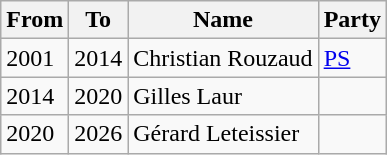<table class="wikitable">
<tr>
<th>From</th>
<th>To</th>
<th>Name</th>
<th>Party</th>
</tr>
<tr>
<td>2001</td>
<td>2014</td>
<td>Christian Rouzaud</td>
<td><a href='#'>PS</a></td>
</tr>
<tr>
<td>2014</td>
<td>2020</td>
<td>Gilles Laur</td>
<td></td>
</tr>
<tr>
<td>2020</td>
<td>2026</td>
<td>Gérard Leteissier</td>
<td></td>
</tr>
</table>
